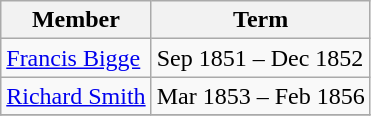<table class="wikitable">
<tr>
<th>Member</th>
<th>Term</th>
</tr>
<tr>
<td><a href='#'>Francis Bigge</a></td>
<td>Sep 1851 – Dec 1852</td>
</tr>
<tr>
<td><a href='#'>Richard Smith</a></td>
<td>Mar 1853 – Feb 1856</td>
</tr>
<tr>
</tr>
</table>
